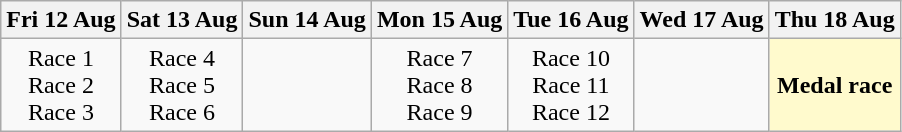<table class="wikitable" style="text-align: center;">
<tr>
<th>Fri 12 Aug</th>
<th>Sat 13 Aug</th>
<th>Sun 14 Aug</th>
<th>Mon 15 Aug</th>
<th>Tue 16 Aug</th>
<th>Wed 17 Aug</th>
<th>Thu 18 Aug</th>
</tr>
<tr>
<td>Race 1<br>Race 2<br>Race 3</td>
<td>Race 4<br>Race 5<br>Race 6</td>
<td></td>
<td>Race 7<br>Race 8<br>Race 9</td>
<td>Race 10<br>Race 11<br>Race 12</td>
<td></td>
<td style=background:lemonchiffon><strong>Medal race</strong></td>
</tr>
</table>
